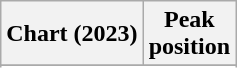<table class="wikitable sortable plainrowheaders" style="text-align:center">
<tr>
<th scope="col">Chart (2023)</th>
<th scope="col">Peak<br>position</th>
</tr>
<tr>
</tr>
<tr>
</tr>
<tr>
</tr>
<tr>
</tr>
<tr>
</tr>
</table>
